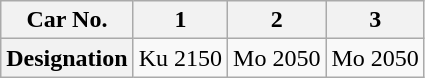<table class="wikitable">
<tr>
<th>Car No.</th>
<th>1</th>
<th>2</th>
<th>3</th>
</tr>
<tr>
<th>Designation</th>
<td>Ku 2150</td>
<td>Mo 2050</td>
<td>Mo 2050</td>
</tr>
</table>
